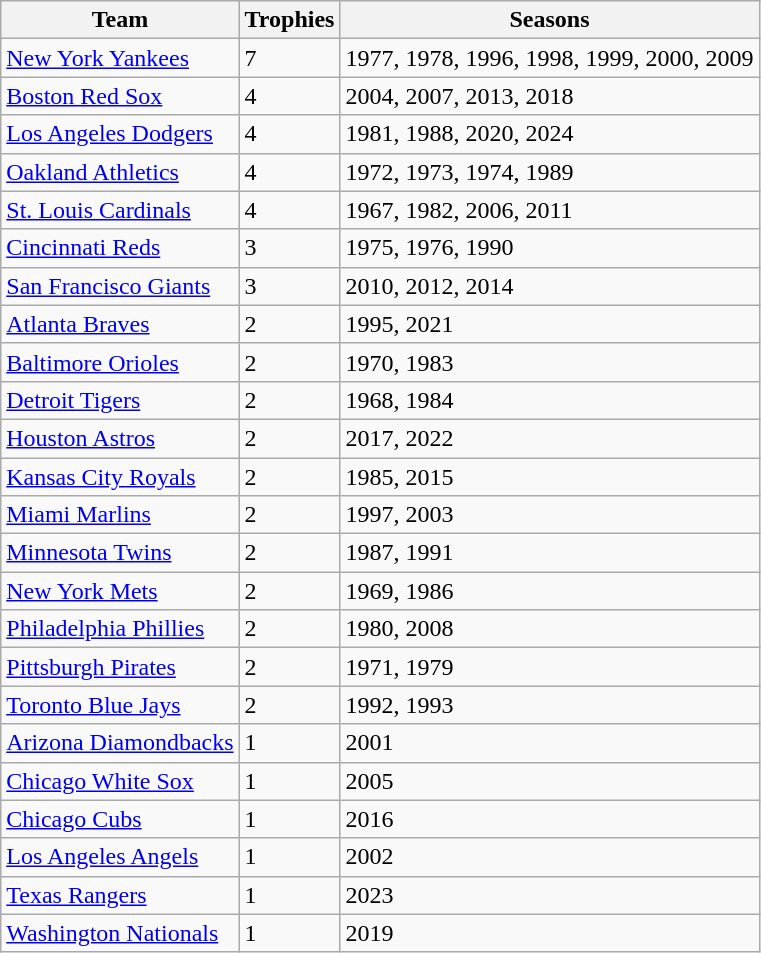<table class="wikitable sortable">
<tr>
<th>Team</th>
<th>Trophies</th>
<th>Seasons</th>
</tr>
<tr>
<td><a href='#'>New York Yankees</a></td>
<td>7</td>
<td>1977, 1978, 1996, 1998, 1999, 2000, 2009</td>
</tr>
<tr>
<td><a href='#'>Boston Red Sox</a></td>
<td>4</td>
<td>2004, 2007, 2013, 2018</td>
</tr>
<tr>
<td><a href='#'>Los Angeles Dodgers</a></td>
<td>4</td>
<td>1981, 1988, 2020, 2024</td>
</tr>
<tr>
<td><a href='#'>Oakland Athletics</a></td>
<td>4</td>
<td>1972, 1973, 1974, 1989</td>
</tr>
<tr>
<td><a href='#'>St. Louis Cardinals</a></td>
<td>4</td>
<td>1967, 1982, 2006, 2011</td>
</tr>
<tr>
<td><a href='#'>Cincinnati Reds</a></td>
<td>3</td>
<td>1975, 1976, 1990</td>
</tr>
<tr>
<td><a href='#'>San Francisco Giants</a></td>
<td>3</td>
<td>2010, 2012, 2014</td>
</tr>
<tr>
<td><a href='#'>Atlanta Braves</a></td>
<td>2</td>
<td>1995, 2021</td>
</tr>
<tr>
<td><a href='#'>Baltimore Orioles</a></td>
<td>2</td>
<td>1970, 1983</td>
</tr>
<tr>
<td><a href='#'>Detroit Tigers</a></td>
<td>2</td>
<td>1968, 1984</td>
</tr>
<tr>
<td><a href='#'>Houston Astros</a></td>
<td>2</td>
<td>2017, 2022</td>
</tr>
<tr>
<td><a href='#'>Kansas City Royals</a></td>
<td>2</td>
<td>1985, 2015</td>
</tr>
<tr>
<td><a href='#'>Miami Marlins</a></td>
<td>2</td>
<td>1997, 2003</td>
</tr>
<tr>
<td><a href='#'>Minnesota Twins</a></td>
<td>2</td>
<td>1987, 1991</td>
</tr>
<tr>
<td><a href='#'>New York Mets</a></td>
<td>2</td>
<td>1969, 1986</td>
</tr>
<tr>
<td><a href='#'>Philadelphia Phillies</a></td>
<td>2</td>
<td>1980, 2008</td>
</tr>
<tr>
<td><a href='#'>Pittsburgh Pirates</a></td>
<td>2</td>
<td>1971, 1979</td>
</tr>
<tr>
<td><a href='#'>Toronto Blue Jays</a></td>
<td>2</td>
<td>1992, 1993</td>
</tr>
<tr>
<td><a href='#'>Arizona Diamondbacks</a></td>
<td>1</td>
<td>2001</td>
</tr>
<tr>
<td><a href='#'>Chicago White Sox</a></td>
<td>1</td>
<td>2005</td>
</tr>
<tr>
<td><a href='#'>Chicago Cubs</a></td>
<td>1</td>
<td>2016</td>
</tr>
<tr>
<td><a href='#'>Los Angeles Angels</a></td>
<td>1</td>
<td>2002</td>
</tr>
<tr>
<td><a href='#'>Texas Rangers</a></td>
<td>1</td>
<td>2023</td>
</tr>
<tr>
<td><a href='#'>Washington Nationals</a></td>
<td>1</td>
<td>2019</td>
</tr>
</table>
